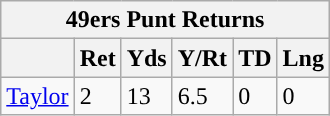<table class="wikitable">
<tr>
<th colspan="6">49ers Punt Returns</th>
</tr>
<tr>
<th></th>
<th>Ret</th>
<th>Yds</th>
<th>Y/Rt</th>
<th>TD</th>
<th>Lng</th>
</tr>
<tr>
<td><a href='#'>Taylor</a></td>
<td>2</td>
<td>13</td>
<td>6.5</td>
<td>0</td>
<td>0</td>
</tr>
</table>
